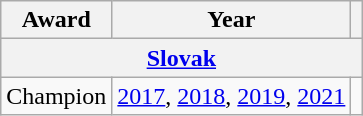<table class="wikitable">
<tr>
<th>Award</th>
<th>Year</th>
<th></th>
</tr>
<tr>
<th colspan="3"><a href='#'>Slovak</a></th>
</tr>
<tr>
<td>Champion</td>
<td><a href='#'>2017</a>, <a href='#'>2018</a>, <a href='#'>2019</a>, <a href='#'>2021</a></td>
<td></td>
</tr>
</table>
